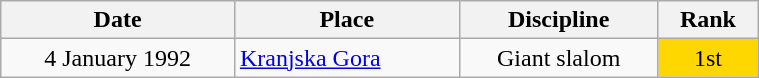<table class="wikitable" width=40% style="font-size:100%; text-align:center;">
<tr>
<th>Date</th>
<th>Place</th>
<th>Discipline</th>
<th>Rank</th>
</tr>
<tr>
<td>4 January 1992</td>
<td align=left> <a href='#'>Kranjska Gora</a></td>
<td>Giant slalom</td>
<td bgcolor=gold>1st</td>
</tr>
</table>
